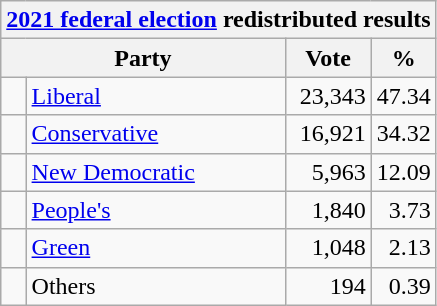<table class="wikitable">
<tr>
<th colspan="4"><a href='#'>2021 federal election</a> redistributed results</th>
</tr>
<tr>
<th bgcolor="#DDDDFF" width="130px" colspan="2">Party</th>
<th bgcolor="#DDDDFF" width="50px">Vote</th>
<th bgcolor="#DDDDFF" width="30px">%</th>
</tr>
<tr>
<td> </td>
<td><a href='#'>Liberal</a></td>
<td align=right>23,343</td>
<td align=right>47.34</td>
</tr>
<tr>
<td> </td>
<td><a href='#'>Conservative</a></td>
<td align=right>16,921</td>
<td align=right>34.32</td>
</tr>
<tr>
<td> </td>
<td><a href='#'>New Democratic</a></td>
<td align=right>5,963</td>
<td align=right>12.09</td>
</tr>
<tr>
<td> </td>
<td><a href='#'>People's</a></td>
<td align=right>1,840</td>
<td align=right>3.73</td>
</tr>
<tr>
<td> </td>
<td><a href='#'>Green</a></td>
<td align=right>1,048</td>
<td align=right>2.13</td>
</tr>
<tr>
<td> </td>
<td>Others</td>
<td align=right>194</td>
<td align=right>0.39</td>
</tr>
</table>
